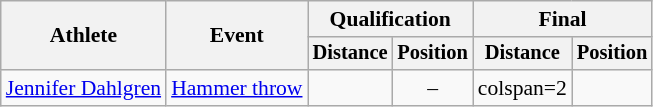<table class=wikitable style=font-size:90%>
<tr>
<th rowspan=2>Athlete</th>
<th rowspan=2>Event</th>
<th colspan=2>Qualification</th>
<th colspan=2>Final</th>
</tr>
<tr style=font-size:95%>
<th>Distance</th>
<th>Position</th>
<th>Distance</th>
<th>Position</th>
</tr>
<tr align=center>
<td align=left><a href='#'>Jennifer Dahlgren</a></td>
<td align=left><a href='#'>Hammer throw</a></td>
<td></td>
<td>–</td>
<td>colspan=2 </td>
</tr>
</table>
